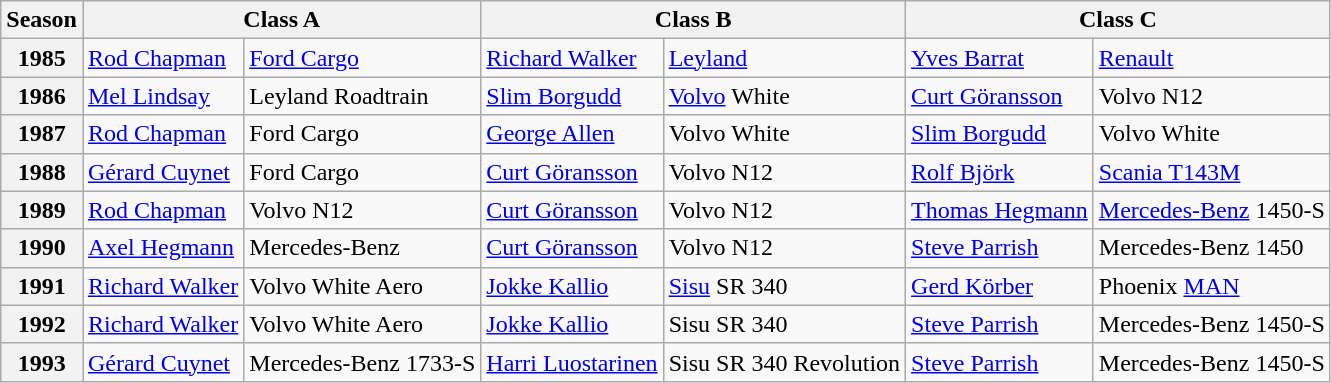<table class="wikitable">
<tr>
<th>Season</th>
<th colspan=2>Class A</th>
<th colspan=2>Class B</th>
<th colspan=2>Class C</th>
</tr>
<tr>
<th>1985</th>
<td> <a href='#'>Rod Chapman</a></td>
<td><a href='#'>Ford Cargo</a></td>
<td> <a href='#'>Richard Walker</a></td>
<td><a href='#'>Leyland</a></td>
<td> <a href='#'>Yves Barrat</a></td>
<td><a href='#'>Renault</a></td>
</tr>
<tr>
<th>1986</th>
<td> <a href='#'>Mel Lindsay</a></td>
<td>Leyland Roadtrain</td>
<td> <a href='#'>Slim Borgudd</a></td>
<td><a href='#'>Volvo</a> White</td>
<td> <a href='#'>Curt Göransson</a></td>
<td>Volvo N12</td>
</tr>
<tr>
<th>1987</th>
<td> <a href='#'>Rod Chapman</a></td>
<td>Ford Cargo</td>
<td> <a href='#'>George Allen</a></td>
<td>Volvo White</td>
<td> <a href='#'>Slim Borgudd</a></td>
<td>Volvo White</td>
</tr>
<tr>
<th>1988</th>
<td> <a href='#'>Gérard Cuynet</a></td>
<td>Ford Cargo</td>
<td> <a href='#'>Curt Göransson</a></td>
<td>Volvo N12</td>
<td> <a href='#'>Rolf Björk</a></td>
<td><a href='#'>Scania T143M</a></td>
</tr>
<tr>
<th>1989</th>
<td> <a href='#'>Rod Chapman</a></td>
<td>Volvo N12</td>
<td> <a href='#'>Curt Göransson</a></td>
<td>Volvo N12</td>
<td> <a href='#'>Thomas Hegmann</a></td>
<td><a href='#'>Mercedes-Benz</a> 1450-S</td>
</tr>
<tr>
<th>1990</th>
<td> <a href='#'>Axel Hegmann</a></td>
<td>Mercedes-Benz</td>
<td> <a href='#'>Curt Göransson</a></td>
<td>Volvo N12</td>
<td> <a href='#'>Steve Parrish</a></td>
<td>Mercedes-Benz 1450</td>
</tr>
<tr>
<th>1991</th>
<td> <a href='#'>Richard Walker</a></td>
<td>Volvo White Aero</td>
<td> <a href='#'>Jokke Kallio</a></td>
<td><a href='#'>Sisu</a> SR 340</td>
<td> <a href='#'>Gerd Körber</a></td>
<td>Phoenix <a href='#'>MAN</a></td>
</tr>
<tr>
<th>1992</th>
<td> <a href='#'>Richard Walker</a></td>
<td>Volvo White Aero</td>
<td> <a href='#'>Jokke Kallio</a></td>
<td>Sisu SR 340</td>
<td> <a href='#'>Steve Parrish</a></td>
<td>Mercedes-Benz 1450-S</td>
</tr>
<tr>
<th>1993</th>
<td> <a href='#'>Gérard Cuynet</a></td>
<td>Mercedes-Benz 1733-S</td>
<td> <a href='#'>Harri Luostarinen</a></td>
<td>Sisu SR 340 Revolution</td>
<td> <a href='#'>Steve Parrish</a></td>
<td>Mercedes-Benz 1450-S</td>
</tr>
</table>
